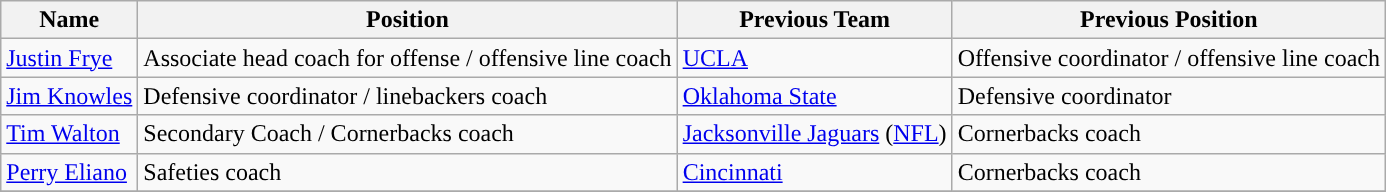<table class="wikitable">
<tr>
<th style="text-align:center; ">Name</th>
<th style="text-align:center; ">Position</th>
<th style="text-align:center; ">Previous Team</th>
<th style="text-align:center; ">Previous Position</th>
</tr>
<tr>
<td><a href='#'>Justin Frye</a></td>
<td>Associate head coach for offense / offensive line coach</td>
<td><a href='#'>UCLA</a></td>
<td>Offensive coordinator / offensive line coach</td>
</tr>
<tr>
<td><a href='#'>Jim Knowles</a></td>
<td>Defensive coordinator / linebackers coach</td>
<td><a href='#'>Oklahoma State</a></td>
<td>Defensive coordinator</td>
</tr>
<tr>
<td><a href='#'>Tim Walton</a></td>
<td>Secondary Coach / Cornerbacks coach</td>
<td><a href='#'>Jacksonville Jaguars</a> (<a href='#'>NFL</a>)</td>
<td>Cornerbacks coach</td>
</tr>
<tr>
<td><a href='#'>Perry Eliano</a></td>
<td>Safeties coach</td>
<td><a href='#'>Cincinnati</a></td>
<td>Cornerbacks coach</td>
</tr>
<tr>
</tr>
</table>
